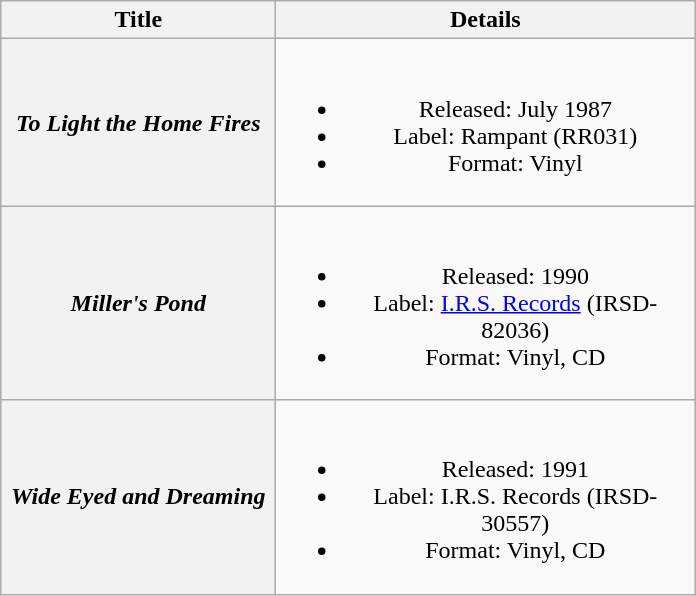<table class="wikitable plainrowheaders" style="text-align:center;" border="1">
<tr>
<th scope="col" style="width:11em;">Title</th>
<th scope="col" style="width:17em;">Details</th>
</tr>
<tr>
<th scope="row"><em>To Light the Home Fires</em></th>
<td><br><ul><li>Released: July 1987</li><li>Label: Rampant (RR031)</li><li>Format: Vinyl</li></ul></td>
</tr>
<tr>
<th scope="row"><em>Miller's Pond</em></th>
<td><br><ul><li>Released: 1990</li><li>Label: <a href='#'>I.R.S. Records</a> (IRSD-82036)</li><li>Format: Vinyl, CD</li></ul></td>
</tr>
<tr>
<th scope="row"><em>Wide Eyed and Dreaming</em></th>
<td><br><ul><li>Released: 1991</li><li>Label: I.R.S. Records (IRSD-30557)</li><li>Format: Vinyl, CD</li></ul></td>
</tr>
</table>
